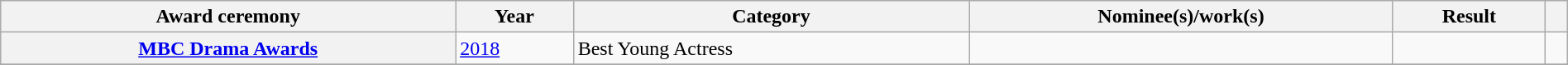<table class="wikitable sortable plainrowheaders" style="width: 100%;">
<tr>
<th scope="col">Award ceremony</th>
<th scope="col">Year</th>
<th scope="col">Category</th>
<th scope="col">Nominee(s)/work(s)</th>
<th scope="col">Result</th>
<th scope="col" class="unsortable"></th>
</tr>
<tr>
<th scope="row"><a href='#'>MBC Drama Awards</a></th>
<td><a href='#'>2018</a></td>
<td>Best Young Actress</td>
<td><em></em></td>
<td></td>
<td style="text-align:center;"></td>
</tr>
<tr>
</tr>
</table>
